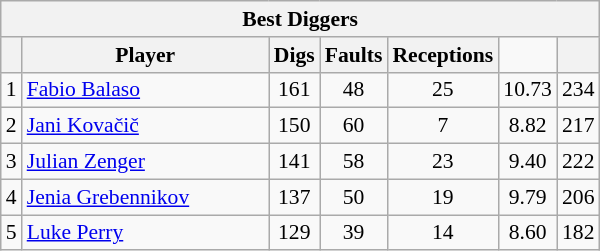<table class="wikitable sortable" style=font-size:90%>
<tr>
<th colspan=7>Best Diggers</th>
</tr>
<tr>
<th></th>
<th width=158>Player</th>
<th width=20>Digs</th>
<th width=20>Faults</th>
<th width=20>Receptions</th>
<td align=20></td>
<th width=20></th>
</tr>
<tr>
<td>1</td>
<td> <a href='#'>Fabio Balaso</a></td>
<td align=center>161</td>
<td align=center>48</td>
<td align=center>25</td>
<td align=center>10.73</td>
<td align=center>234</td>
</tr>
<tr>
<td>2</td>
<td> <a href='#'>Jani Kovačič</a></td>
<td align=center>150</td>
<td align=center>60</td>
<td align=center>7</td>
<td align=center>8.82</td>
<td align=center>217</td>
</tr>
<tr>
<td>3</td>
<td> <a href='#'>Julian Zenger</a></td>
<td align=center>141</td>
<td align=center>58</td>
<td align=center>23</td>
<td align=center>9.40</td>
<td align=center>222</td>
</tr>
<tr>
<td>4</td>
<td> <a href='#'>Jenia Grebennikov</a></td>
<td align=center>137</td>
<td align=center>50</td>
<td align=center>19</td>
<td align=center>9.79</td>
<td align=center>206</td>
</tr>
<tr>
<td>5</td>
<td> <a href='#'>Luke Perry</a></td>
<td align=center>129</td>
<td align=center>39</td>
<td align=center>14</td>
<td align=center>8.60</td>
<td align=center>182</td>
</tr>
</table>
